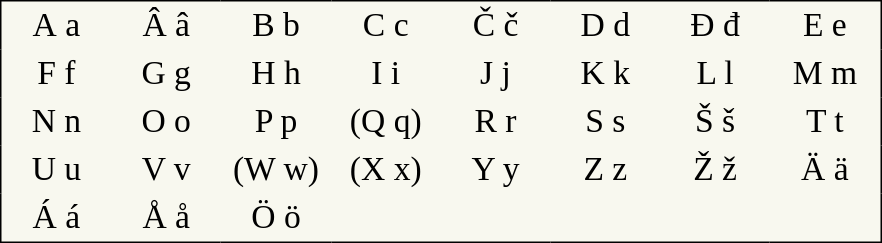<table style="font-family:Arial Unicode MS; font-size:1.4em; border-color:#000000; border-width:1px; border-style:solid; border-collapse:collapse; background-color:#F8F8EF">
<tr>
<td style="width:3em; text-align:center; padding: 3px;">А а</td>
<td style="width:3em; text-align:center; padding: 3px;">Â â</td>
<td style="width:3em; text-align:center; padding: 3px;">B b</td>
<td style="width:3em; text-align:center; padding: 3px;">C c</td>
<td style="width:3em; text-align:center; padding: 3px;">Č č</td>
<td style="width:3em; text-align:center; padding: 3px;">D d</td>
<td style="width:3em; text-align:center; padding: 3px;">Đ đ</td>
<td style="width:3em; text-align:center; padding: 3px;">E e</td>
</tr>
<tr>
<td style="width:3em; text-align:center; padding: 3px;">F f</td>
<td style="width:3em; text-align:center; padding: 3px;">G g</td>
<td style="width:3em; text-align:center; padding: 3px;">H h</td>
<td style="width:3em; text-align:center; padding: 3px;">I i</td>
<td style="width:3em; text-align:center; padding: 3px;">J j</td>
<td style="width:3em; text-align:center; padding: 3px;">K k</td>
<td style="width:3em; text-align:center; padding: 3px;">L l</td>
<td style="width:3em; text-align:center; padding: 3px;">M m</td>
</tr>
<tr>
<td style="width:3em; text-align:center; padding: 3px;">N n</td>
<td style="width:3em; text-align:center; padding: 3px;">O o</td>
<td style="width:3em; text-align:center; padding: 3px;">P p</td>
<td style="width:3em; text-align:center; padding: 3px;">(Q q)</td>
<td style="width:3em; text-align:center; padding: 3px;">R r</td>
<td style="width:3em; text-align:center; padding: 3px;">S s</td>
<td style="width:3em; text-align:center; padding: 3px;">Š š</td>
<td style="width:3em; text-align:center; padding: 3px;">T t</td>
</tr>
<tr>
<td style="width:3em; text-align:center; padding: 3px;">U u</td>
<td style="width:3em; text-align:center; padding: 3px;">V v</td>
<td style="width:3em; text-align:center; padding: 3px;">(W w)</td>
<td style="width:3em; text-align:center; padding: 3px;">(X x)</td>
<td style="width:3em; text-align:center; padding: 3px;">Y y</td>
<td style="width:3em; text-align:center; padding: 3px;">Z z</td>
<td style="width:3em; text-align:center; padding: 3px;">Ž ž</td>
<td style="width:3em; text-align:center; padding: 3px;">Ä ä</td>
</tr>
<tr>
<td style="width:3em; text-align:center; padding: 3px;">Á á</td>
<td style="width:3em; text-align:center; padding: 3px;">Å å</td>
<td style="width:3em; text-align:center; padding: 3px;">Ö ö</td>
<td></td>
<td></td>
<td></td>
<td></td>
<td></td>
</tr>
</table>
